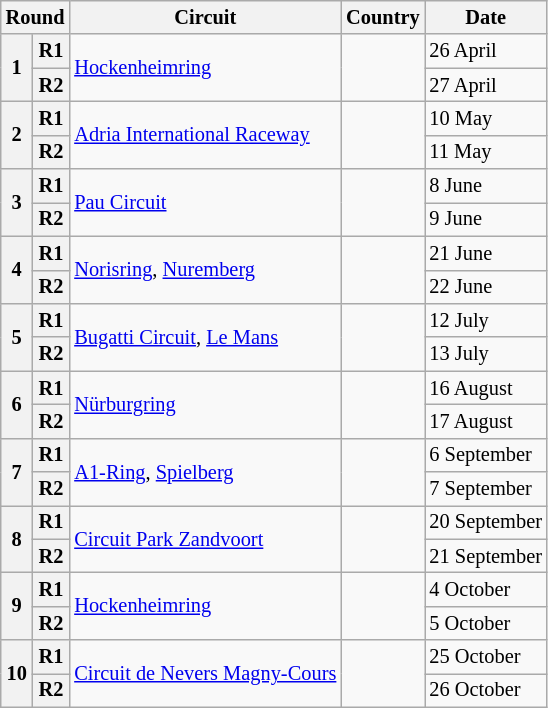<table class="wikitable" style="font-size: 85%">
<tr>
<th colspan=2>Round</th>
<th>Circuit</th>
<th>Country</th>
<th>Date</th>
</tr>
<tr>
<th rowspan=2>1</th>
<th>R1</th>
<td rowspan=2><a href='#'>Hockenheimring</a></td>
<td rowspan=2></td>
<td>26 April</td>
</tr>
<tr>
<th>R2</th>
<td>27 April</td>
</tr>
<tr>
<th rowspan=2>2</th>
<th>R1</th>
<td rowspan=2><a href='#'>Adria International Raceway</a></td>
<td rowspan=2></td>
<td>10 May</td>
</tr>
<tr>
<th>R2</th>
<td>11 May</td>
</tr>
<tr>
<th rowspan=2>3</th>
<th>R1</th>
<td rowspan=2><a href='#'>Pau Circuit</a></td>
<td rowspan=2></td>
<td>8 June</td>
</tr>
<tr>
<th>R2</th>
<td>9 June</td>
</tr>
<tr>
<th rowspan=2>4</th>
<th>R1</th>
<td rowspan=2><a href='#'>Norisring</a>, <a href='#'>Nuremberg</a></td>
<td rowspan=2></td>
<td>21 June</td>
</tr>
<tr>
<th>R2</th>
<td>22 June</td>
</tr>
<tr>
<th rowspan=2>5</th>
<th>R1</th>
<td rowspan=2><a href='#'>Bugatti Circuit</a>, <a href='#'>Le Mans</a></td>
<td rowspan=2></td>
<td>12 July</td>
</tr>
<tr>
<th>R2</th>
<td>13 July</td>
</tr>
<tr>
<th rowspan=2>6</th>
<th>R1</th>
<td rowspan=2><a href='#'>Nürburgring</a></td>
<td rowspan=2></td>
<td>16 August</td>
</tr>
<tr>
<th>R2</th>
<td>17 August</td>
</tr>
<tr>
<th rowspan=2>7</th>
<th>R1</th>
<td rowspan=2><a href='#'>A1-Ring</a>, <a href='#'>Spielberg</a></td>
<td rowspan=2></td>
<td>6 September</td>
</tr>
<tr>
<th>R2</th>
<td>7 September</td>
</tr>
<tr>
<th rowspan=2>8</th>
<th>R1</th>
<td rowspan=2><a href='#'>Circuit Park Zandvoort</a></td>
<td rowspan=2></td>
<td>20 September</td>
</tr>
<tr>
<th>R2</th>
<td nowrap>21 September</td>
</tr>
<tr>
<th rowspan=2>9</th>
<th>R1</th>
<td rowspan=2><a href='#'>Hockenheimring</a></td>
<td rowspan=2></td>
<td>4 October</td>
</tr>
<tr>
<th>R2</th>
<td>5 October</td>
</tr>
<tr>
<th rowspan=2>10</th>
<th>R1</th>
<td rowspan=2 nowrap><a href='#'>Circuit de Nevers Magny-Cours</a></td>
<td rowspan=2></td>
<td>25 October</td>
</tr>
<tr>
<th>R2</th>
<td>26 October</td>
</tr>
</table>
